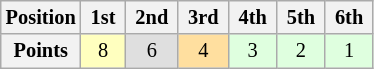<table class="wikitable" style="font-size:85%; text-align:center">
<tr>
<th>Position</th>
<th> 1st </th>
<th> 2nd </th>
<th> 3rd </th>
<th> 4th </th>
<th> 5th </th>
<th> 6th </th>
</tr>
<tr>
<th>Points</th>
<td style="background:#ffffbf;">8</td>
<td style="background:#dfdfdf;">6</td>
<td style="background:#ffdf9f;">4</td>
<td style="background:#dfffdf;">3</td>
<td style="background:#dfffdf;">2</td>
<td style="background:#dfffdf;">1</td>
</tr>
</table>
